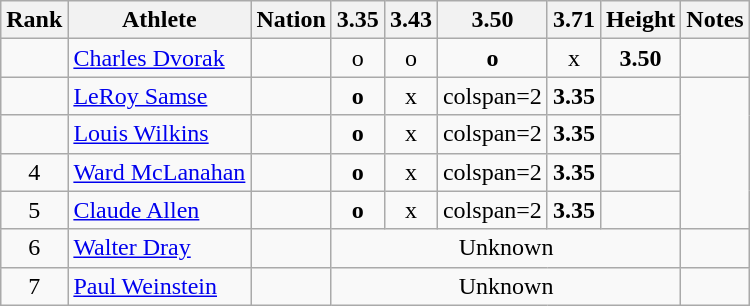<table class="wikitable sortable" style="text-align:center">
<tr>
<th>Rank</th>
<th>Athlete</th>
<th>Nation</th>
<th>3.35</th>
<th>3.43</th>
<th>3.50</th>
<th>3.71</th>
<th>Height</th>
<th>Notes</th>
</tr>
<tr>
<td></td>
<td align=left><a href='#'>Charles Dvorak</a></td>
<td align=left></td>
<td>o</td>
<td>o</td>
<td><strong>o</strong></td>
<td>x</td>
<td><strong>3.50</strong></td>
<td></td>
</tr>
<tr>
<td></td>
<td align=left><a href='#'>LeRoy Samse</a></td>
<td align=left></td>
<td><strong>o</strong></td>
<td>x</td>
<td>colspan=2 </td>
<td><strong>3.35</strong></td>
<td></td>
</tr>
<tr>
<td></td>
<td align=left><a href='#'>Louis Wilkins</a></td>
<td align=left></td>
<td><strong>o</strong></td>
<td>x</td>
<td>colspan=2 </td>
<td><strong>3.35</strong></td>
<td></td>
</tr>
<tr>
<td>4</td>
<td align=left><a href='#'>Ward McLanahan</a></td>
<td align=left></td>
<td><strong>o</strong></td>
<td>x</td>
<td>colspan=2 </td>
<td><strong>3.35</strong></td>
<td></td>
</tr>
<tr>
<td>5</td>
<td align=left><a href='#'>Claude Allen</a></td>
<td align=left></td>
<td><strong>o</strong></td>
<td>x</td>
<td>colspan=2 </td>
<td><strong>3.35</strong></td>
<td></td>
</tr>
<tr>
<td>6</td>
<td align=left><a href='#'>Walter Dray</a></td>
<td align=left></td>
<td colspan=5>Unknown</td>
<td></td>
</tr>
<tr>
<td>7</td>
<td align=left><a href='#'>Paul Weinstein</a></td>
<td align=left></td>
<td colspan=5>Unknown</td>
<td></td>
</tr>
</table>
